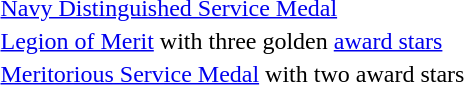<table>
<tr>
<td></td>
</tr>
<tr>
<td></td>
<td><a href='#'>Navy Distinguished Service Medal</a></td>
</tr>
<tr>
<td><span></span><span></span><span></span></td>
<td><a href='#'>Legion of Merit</a> with three golden <a href='#'>award stars</a></td>
</tr>
<tr>
<td><span></span><span></span></td>
<td><a href='#'>Meritorious Service Medal</a> with two award stars</td>
</tr>
<tr>
</tr>
</table>
